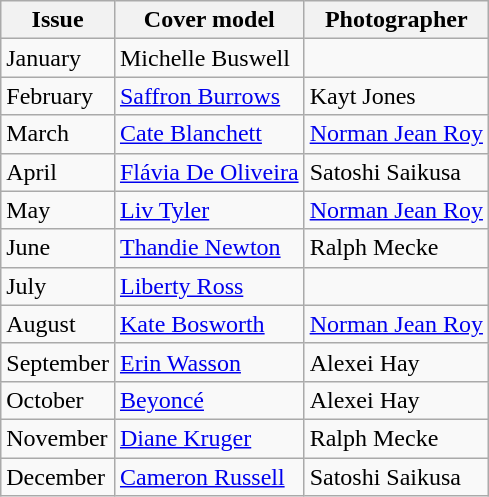<table class="sortable wikitable">
<tr>
<th>Issue</th>
<th>Cover model</th>
<th>Photographer</th>
</tr>
<tr>
<td>January</td>
<td>Michelle Buswell</td>
<td></td>
</tr>
<tr>
<td>February</td>
<td><a href='#'>Saffron Burrows</a></td>
<td>Kayt Jones</td>
</tr>
<tr>
<td>March</td>
<td><a href='#'>Cate Blanchett</a></td>
<td><a href='#'>Norman Jean Roy</a></td>
</tr>
<tr>
<td>April</td>
<td><a href='#'>Flávia De Oliveira</a></td>
<td>Satoshi Saikusa</td>
</tr>
<tr>
<td>May</td>
<td><a href='#'>Liv Tyler</a></td>
<td><a href='#'>Norman Jean Roy</a></td>
</tr>
<tr>
<td>June</td>
<td><a href='#'>Thandie Newton</a></td>
<td>Ralph Mecke</td>
</tr>
<tr>
<td>July</td>
<td><a href='#'>Liberty Ross</a></td>
<td></td>
</tr>
<tr>
<td>August</td>
<td><a href='#'>Kate Bosworth</a></td>
<td><a href='#'>Norman Jean Roy</a></td>
</tr>
<tr>
<td>September</td>
<td><a href='#'>Erin Wasson</a></td>
<td>Alexei Hay</td>
</tr>
<tr>
<td>October</td>
<td><a href='#'>Beyoncé</a></td>
<td>Alexei Hay</td>
</tr>
<tr>
<td>November</td>
<td><a href='#'>Diane Kruger</a></td>
<td>Ralph Mecke</td>
</tr>
<tr>
<td>December</td>
<td><a href='#'>Cameron Russell</a></td>
<td>Satoshi Saikusa</td>
</tr>
</table>
